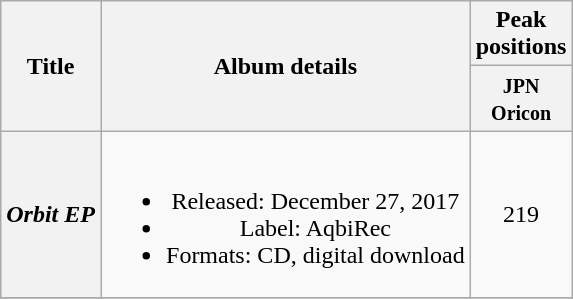<table class="wikitable plainrowheaders" style="text-align:center;">
<tr>
<th scope="col" rowspan="2">Title</th>
<th scope="col" rowspan="2">Album details</th>
<th scope="col" colspan="1">Peak<br> positions</th>
</tr>
<tr>
<th scope="col" colspan="1"><small>JPN<br>Oricon</small><br></th>
</tr>
<tr>
<th scope="row"><em>Orbit EP</em></th>
<td><br><ul><li>Released: December 27, 2017</li><li>Label: AqbiRec</li><li>Formats: CD, digital download</li></ul></td>
<td>219</td>
</tr>
<tr>
</tr>
</table>
